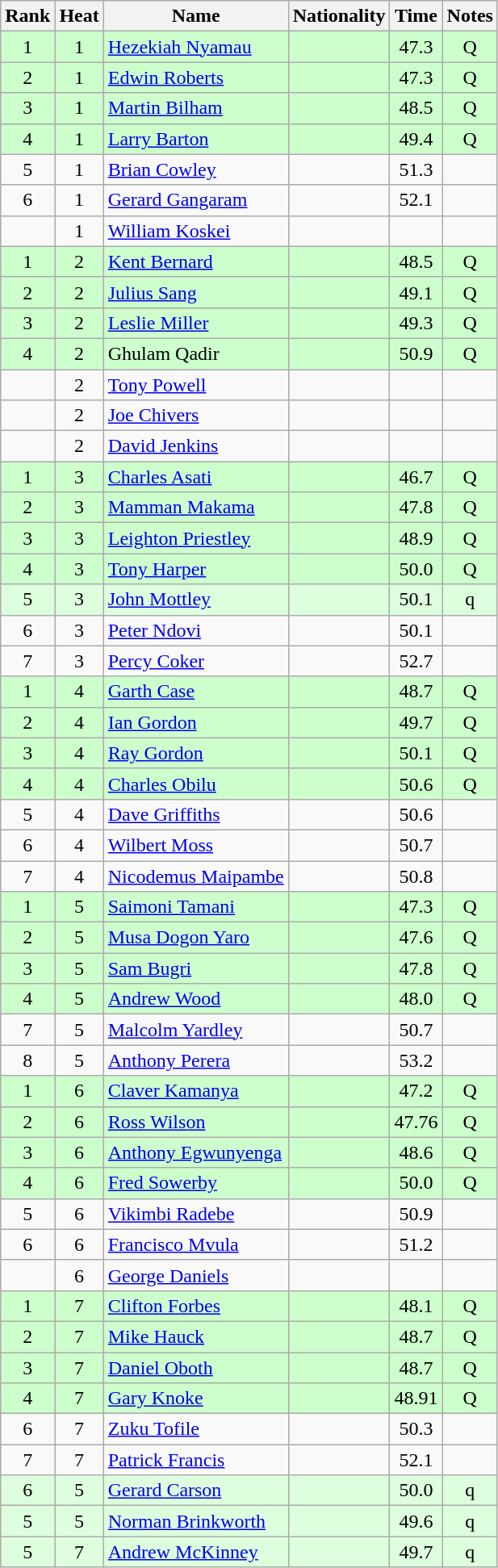<table class="wikitable sortable" style="text-align:center;">
<tr>
<th scope=col>Rank</th>
<th scope=col>Heat</th>
<th scope=col>Name</th>
<th scope=col>Nationality</th>
<th scope=col>Time</th>
<th scope=col>Notes</th>
</tr>
<tr style="background-color: #ccffcc;">
<td>1</td>
<td>1</td>
<td style="text-align:left;"><a href='#'>Hezekiah Nyamau</a></td>
<td style="text-align:left;"></td>
<td>47.3</td>
<td>Q</td>
</tr>
<tr style="background-color: #ccffcc;">
<td>2</td>
<td>1</td>
<td style="text-align:left;"><a href='#'>Edwin Roberts</a></td>
<td style="text-align:left;"></td>
<td>47.3</td>
<td>Q</td>
</tr>
<tr style="background-color: #ccffcc;">
<td>3</td>
<td>1</td>
<td style="text-align:left;"><a href='#'>Martin Bilham</a></td>
<td style="text-align:left;"></td>
<td>48.5</td>
<td>Q</td>
</tr>
<tr style="background-color: #ccffcc;">
<td>4</td>
<td>1</td>
<td style="text-align:left;"><a href='#'>Larry Barton</a></td>
<td style="text-align:left;"></td>
<td>49.4</td>
<td>Q</td>
</tr>
<tr>
<td>5</td>
<td>1</td>
<td style="text-align:left;"><a href='#'>Brian Cowley</a></td>
<td style="text-align:left;"></td>
<td>51.3</td>
<td></td>
</tr>
<tr>
<td>6</td>
<td>1</td>
<td style="text-align:left;"><a href='#'>Gerard Gangaram</a></td>
<td style="text-align:left;"></td>
<td>52.1</td>
<td></td>
</tr>
<tr>
<td></td>
<td>1</td>
<td style="text-align:left;"><a href='#'>William Koskei</a></td>
<td style="text-align:left;"></td>
<td></td>
<td></td>
</tr>
<tr style="background-color: #ccffcc;">
<td>1</td>
<td>2</td>
<td style="text-align:left;"><a href='#'>Kent Bernard</a></td>
<td style="text-align:left;"></td>
<td>48.5</td>
<td>Q</td>
</tr>
<tr style="background-color: #ccffcc;">
<td>2</td>
<td>2</td>
<td style="text-align:left;"><a href='#'>Julius Sang</a></td>
<td style="text-align:left;"></td>
<td>49.1</td>
<td>Q</td>
</tr>
<tr style="background-color: #ccffcc;">
<td>3</td>
<td>2</td>
<td style="text-align:left;"><a href='#'>Leslie Miller</a></td>
<td style="text-align:left;"></td>
<td>49.3</td>
<td>Q</td>
</tr>
<tr style="background-color: #ccffcc;">
<td>4</td>
<td>2</td>
<td style="text-align:left;">Ghulam Qadir</td>
<td style="text-align:left;"></td>
<td>50.9</td>
<td>Q</td>
</tr>
<tr>
<td></td>
<td>2</td>
<td style="text-align:left;"><a href='#'>Tony Powell</a></td>
<td style="text-align:left;"></td>
<td></td>
<td></td>
</tr>
<tr>
<td></td>
<td>2</td>
<td style="text-align:left;"><a href='#'>Joe Chivers</a></td>
<td style="text-align:left;"></td>
<td></td>
<td></td>
</tr>
<tr>
<td></td>
<td>2</td>
<td style="text-align:left;"><a href='#'>David Jenkins</a></td>
<td style="text-align:left;"></td>
<td></td>
<td></td>
</tr>
<tr style="background-color: #ccffcc;">
<td>1</td>
<td>3</td>
<td style="text-align:left;"><a href='#'>Charles Asati</a></td>
<td style="text-align:left;"></td>
<td>46.7</td>
<td>Q</td>
</tr>
<tr style="background-color: #ccffcc;">
<td>2</td>
<td>3</td>
<td style="text-align:left;"><a href='#'>Mamman Makama</a></td>
<td style="text-align:left;"></td>
<td>47.8</td>
<td>Q</td>
</tr>
<tr style="background-color: #ccffcc;">
<td>3</td>
<td>3</td>
<td style="text-align:left;"><a href='#'>Leighton Priestley</a></td>
<td style="text-align:left;"></td>
<td>48.9</td>
<td>Q</td>
</tr>
<tr style="background-color: #ccffcc;">
<td>4</td>
<td>3</td>
<td style="text-align:left;"><a href='#'>Tony Harper</a></td>
<td style="text-align:left;"></td>
<td>50.0</td>
<td>Q</td>
</tr>
<tr style="background-color:#ddffdd;">
<td>5</td>
<td>3</td>
<td style="text-align:left;"><a href='#'>John Mottley</a></td>
<td style="text-align:left;"></td>
<td>50.1</td>
<td>q</td>
</tr>
<tr>
<td>6</td>
<td>3</td>
<td style="text-align:left;"><a href='#'>Peter Ndovi</a></td>
<td style="text-align:left;"></td>
<td>50.1</td>
<td></td>
</tr>
<tr>
<td>7</td>
<td>3</td>
<td style="text-align:left;"><a href='#'>Percy Coker</a></td>
<td style="text-align:left;"></td>
<td>52.7</td>
<td></td>
</tr>
<tr style="background-color: #ccffcc;">
<td>1</td>
<td>4</td>
<td style="text-align:left;"><a href='#'>Garth Case</a></td>
<td style="text-align:left;"></td>
<td>48.7</td>
<td>Q</td>
</tr>
<tr style="background-color: #ccffcc;">
<td>2</td>
<td>4</td>
<td style="text-align:left;"><a href='#'>Ian Gordon</a></td>
<td style="text-align:left;"></td>
<td>49.7</td>
<td>Q</td>
</tr>
<tr style="background-color: #ccffcc;">
<td>3</td>
<td>4</td>
<td style="text-align:left;"><a href='#'>Ray Gordon</a></td>
<td style="text-align:left;"></td>
<td>50.1</td>
<td>Q</td>
</tr>
<tr style="background-color: #ccffcc;">
<td>4</td>
<td>4</td>
<td style="text-align:left;"><a href='#'>Charles Obilu</a></td>
<td style="text-align:left;"></td>
<td>50.6</td>
<td>Q</td>
</tr>
<tr>
<td>5</td>
<td>4</td>
<td style="text-align:left;"><a href='#'>Dave Griffiths</a></td>
<td style="text-align:left;"></td>
<td>50.6</td>
<td></td>
</tr>
<tr>
<td>6</td>
<td>4</td>
<td style="text-align:left;"><a href='#'>Wilbert Moss</a></td>
<td style="text-align:left;"></td>
<td>50.7</td>
<td></td>
</tr>
<tr>
<td>7</td>
<td>4</td>
<td style="text-align:left;"><a href='#'>Nicodemus Maipambe</a></td>
<td style="text-align:left;"></td>
<td>50.8</td>
<td></td>
</tr>
<tr style="background-color: #ccffcc;">
<td>1</td>
<td>5</td>
<td style="text-align:left;"><a href='#'>Saimoni Tamani</a></td>
<td style="text-align:left;"></td>
<td>47.3</td>
<td>Q</td>
</tr>
<tr style="background-color: #ccffcc;">
<td>2</td>
<td>5</td>
<td style="text-align:left;"><a href='#'>Musa Dogon Yaro</a></td>
<td style="text-align:left;"></td>
<td>47.6</td>
<td>Q</td>
</tr>
<tr style="background-color: #ccffcc;">
<td>3</td>
<td>5</td>
<td style="text-align:left;"><a href='#'>Sam Bugri</a></td>
<td style="text-align:left;"></td>
<td>47.8</td>
<td>Q</td>
</tr>
<tr style="background-color: #ccffcc;">
<td>4</td>
<td>5</td>
<td style="text-align:left;"><a href='#'>Andrew Wood</a></td>
<td style="text-align:left;"></td>
<td>48.0</td>
<td>Q</td>
</tr>
<tr>
<td>7</td>
<td>5</td>
<td style="text-align:left;"><a href='#'>Malcolm Yardley</a></td>
<td style="text-align:left;"></td>
<td>50.7</td>
<td></td>
</tr>
<tr>
<td>8</td>
<td>5</td>
<td style="text-align:left;"><a href='#'>Anthony Perera</a></td>
<td style="text-align:left;"></td>
<td>53.2</td>
<td></td>
</tr>
<tr style="background-color: #ccffcc;">
<td>1</td>
<td>6</td>
<td style="text-align:left;"><a href='#'>Claver Kamanya</a></td>
<td style="text-align:left;"></td>
<td>47.2</td>
<td>Q</td>
</tr>
<tr style="background-color: #ccffcc;">
<td>2</td>
<td>6</td>
<td style="text-align:left;"><a href='#'>Ross Wilson</a></td>
<td style="text-align:left;"></td>
<td>47.76</td>
<td>Q</td>
</tr>
<tr style="background-color: #ccffcc;">
<td>3</td>
<td>6</td>
<td style="text-align:left;"><a href='#'>Anthony Egwunyenga</a></td>
<td style="text-align:left;"></td>
<td>48.6</td>
<td>Q</td>
</tr>
<tr style="background-color: #ccffcc;">
<td>4</td>
<td>6</td>
<td style="text-align:left;"><a href='#'>Fred Sowerby</a></td>
<td style="text-align:left;"></td>
<td>50.0</td>
<td>Q</td>
</tr>
<tr>
<td>5</td>
<td>6</td>
<td style="text-align:left;"><a href='#'>Vikimbi Radebe</a></td>
<td style="text-align:left;"></td>
<td>50.9</td>
<td></td>
</tr>
<tr>
<td>6</td>
<td>6</td>
<td style="text-align:left;"><a href='#'>Francisco Mvula</a></td>
<td style="text-align:left;"></td>
<td>51.2</td>
<td></td>
</tr>
<tr>
<td></td>
<td>6</td>
<td style="text-align:left;"><a href='#'>George Daniels</a></td>
<td style="text-align:left;"></td>
<td></td>
<td></td>
</tr>
<tr style="background-color: #ccffcc;">
<td>1</td>
<td>7</td>
<td style="text-align:left;"><a href='#'>Clifton Forbes</a></td>
<td style="text-align:left;"></td>
<td>48.1</td>
<td>Q</td>
</tr>
<tr style="background-color: #ccffcc;">
<td>2</td>
<td>7</td>
<td style="text-align:left;"><a href='#'>Mike Hauck</a></td>
<td style="text-align:left;"></td>
<td>48.7</td>
<td>Q</td>
</tr>
<tr style="background-color: #ccffcc;">
<td>3</td>
<td>7</td>
<td style="text-align:left;"><a href='#'>Daniel Oboth</a></td>
<td style="text-align:left;"></td>
<td>48.7</td>
<td>Q</td>
</tr>
<tr style="background-color: #ccffcc;">
<td>4</td>
<td>7</td>
<td style="text-align:left;"><a href='#'>Gary Knoke</a></td>
<td style="text-align:left;"></td>
<td>48.91</td>
<td>Q</td>
</tr>
<tr>
<td>6</td>
<td>7</td>
<td style="text-align:left;"><a href='#'>Zuku Tofile</a></td>
<td style="text-align:left;"></td>
<td>50.3</td>
<td></td>
</tr>
<tr>
<td>7</td>
<td>7</td>
<td style="text-align:left;"><a href='#'>Patrick Francis</a></td>
<td style="text-align:left;"></td>
<td>52.1</td>
<td></td>
</tr>
<tr style="background-color:#ddffdd;">
<td>6</td>
<td>5</td>
<td style="text-align:left;"><a href='#'>Gerard Carson</a></td>
<td style="text-align:left;"></td>
<td>50.0</td>
<td>q</td>
</tr>
<tr style="background-color:#ddffdd;">
<td>5</td>
<td>5</td>
<td style="text-align:left;"><a href='#'>Norman Brinkworth</a></td>
<td style="text-align:left;"></td>
<td>49.6</td>
<td>q</td>
</tr>
<tr style="background-color:#ddffdd;">
<td>5</td>
<td>7</td>
<td style="text-align:left;"><a href='#'>Andrew McKinney</a></td>
<td style="text-align:left;"></td>
<td>49.7</td>
<td>q</td>
</tr>
</table>
